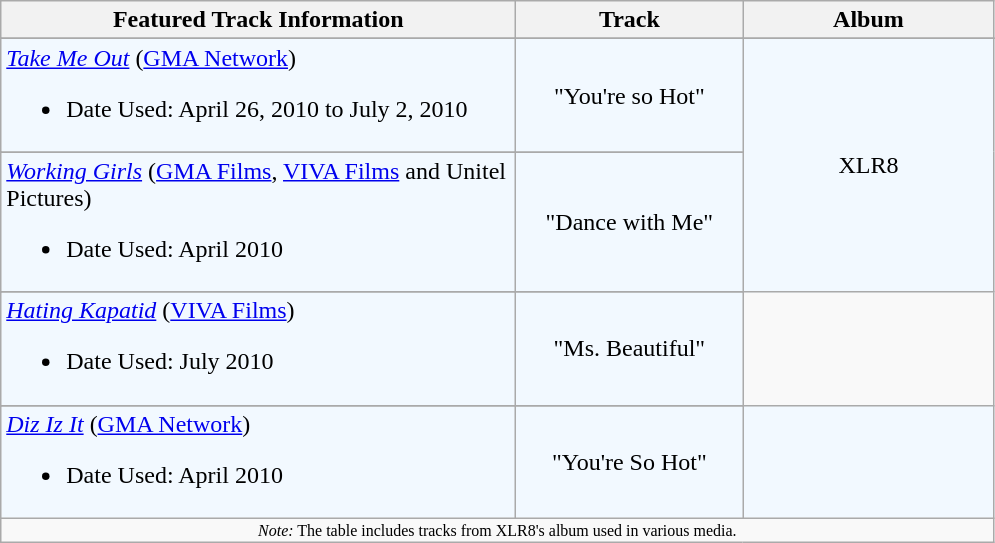<table class="wikitable" style="text-align:center;">
<tr>
<th style="width:21em">Featured Track Information</th>
<th style="width:9em">Track</th>
<th style="width:10em">Album</th>
</tr>
<tr>
</tr>
<tr bgcolor="#F2F9FF">
<td align="left"><em><a href='#'>Take Me Out</a></em> (<a href='#'>GMA Network</a>)<br><ul><li>Date Used: April 26, 2010 to July 2, 2010</li></ul></td>
<td align="center">"You're so Hot"</td>
<td align="center" rowspan="3">XLR8</td>
</tr>
<tr>
</tr>
<tr bgcolor="#F2F9FF">
<td align="left"><em><a href='#'>Working Girls</a></em> (<a href='#'>GMA Films</a>, <a href='#'>VIVA Films</a> and Unitel Pictures)<br><ul><li>Date Used: April 2010</li></ul></td>
<td align="center">"Dance with Me"</td>
</tr>
<tr>
</tr>
<tr bgcolor="#F2F9FF">
<td align="left"><em><a href='#'>Hating Kapatid</a></em> (<a href='#'>VIVA Films</a>)<br><ul><li>Date Used: July 2010</li></ul></td>
<td align="center">"Ms. Beautiful"</td>
</tr>
<tr |>
</tr>
<tr bgcolor="#F2F9FF">
<td align="left"><em><a href='#'>Diz Iz It</a></em> (<a href='#'>GMA Network</a>)<br><ul><li>Date Used: April 2010</li></ul></td>
<td align="center">"You're So Hot"</td>
<td></td>
</tr>
<tr>
<td colspan="3" style="font-size:8pt" align=center><em>Note:</em> The table includes tracks from XLR8's album used in various media.</td>
</tr>
</table>
